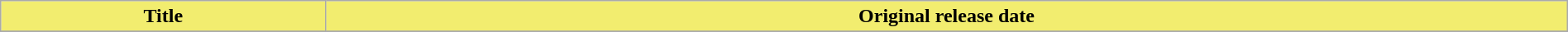<table class="wikitable plainrowheaders" style="width: 100%; margin-right:0;">
<tr>
<th style="background:#F2ED6F">Title</th>
<th style="background:#F2ED6F" "width: 15%;">Original release date</th>
</tr>
<tr>
</tr>
</table>
